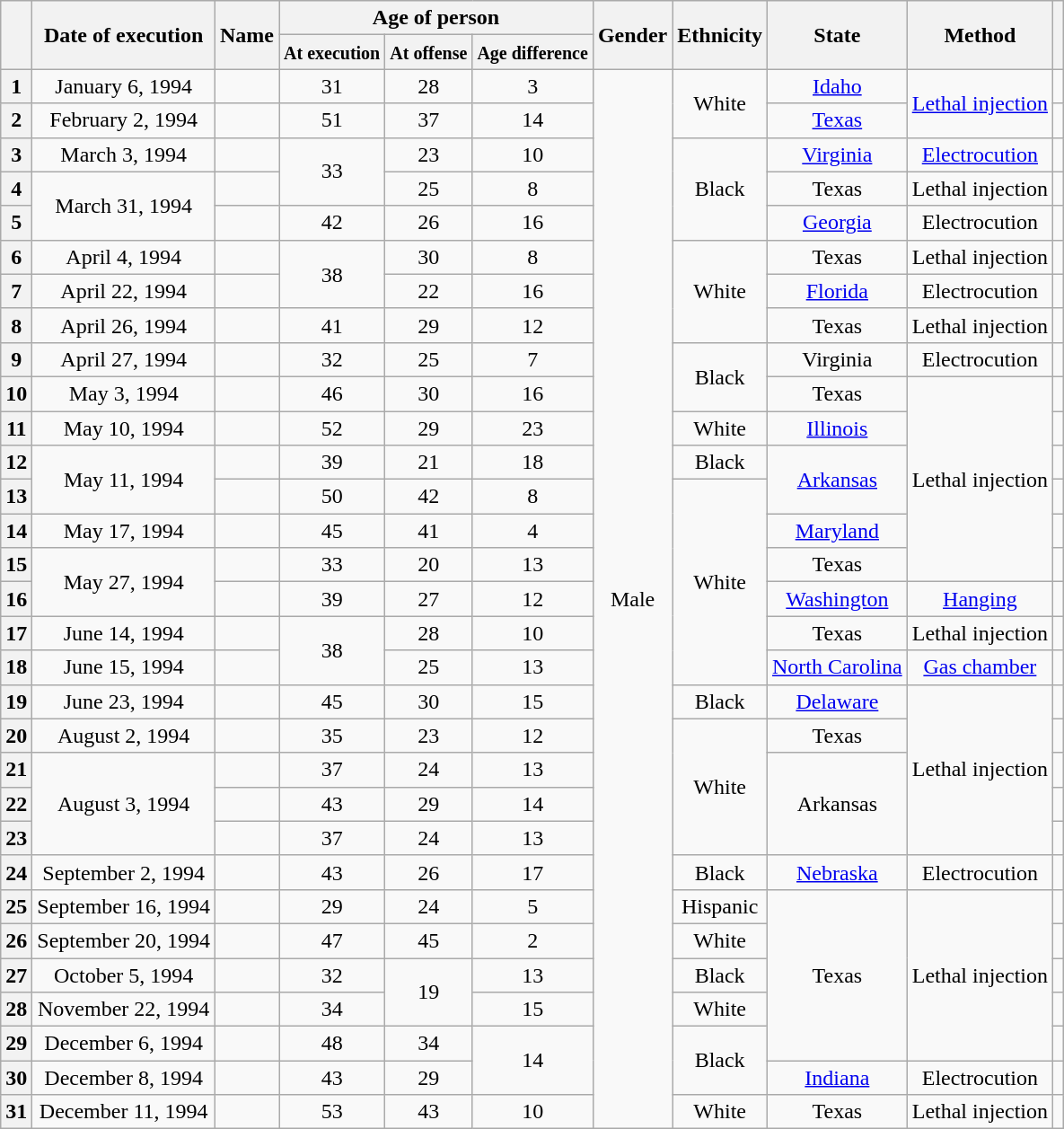<table class="wikitable sortable" style="text-align:center;">
<tr>
<th scope="col" rowspan="2"></th>
<th scope="col" rowspan="2" data-sort-type="date">Date of execution</th>
<th scope="col" rowspan="2">Name</th>
<th scope="col" colspan="3">Age of person</th>
<th scope="col" rowspan="2">Gender</th>
<th scope="col" rowspan="2">Ethnicity</th>
<th scope="col" rowspan="2">State</th>
<th scope="col" rowspan="2">Method</th>
<th scope="col" rowspan="2"></th>
</tr>
<tr>
<th scope="col"><small>At execution</small></th>
<th scope="col"><small>At offense</small></th>
<th scope="col"><small>Age difference</small></th>
</tr>
<tr>
<th scope="row">1</th>
<td>January 6, 1994</td>
<td></td>
<td>31 </td>
<td>28 </td>
<td>3</td>
<td rowspan="31">Male</td>
<td rowspan="2">White</td>
<td><a href='#'>Idaho</a></td>
<td rowspan="2"><a href='#'>Lethal injection</a></td>
<td></td>
</tr>
<tr>
<th scope="row">2</th>
<td>February 2, 1994</td>
<td></td>
<td>51 </td>
<td>37 </td>
<td>14</td>
<td><a href='#'>Texas</a></td>
<td></td>
</tr>
<tr>
<th scope="row">3</th>
<td>March 3, 1994</td>
<td></td>
<td rowspan="2">33 </td>
<td>23 </td>
<td>10</td>
<td rowspan="3">Black</td>
<td><a href='#'>Virginia</a></td>
<td><a href='#'>Electrocution</a></td>
<td></td>
</tr>
<tr>
<th scope="row">4</th>
<td rowspan="2">March 31, 1994</td>
<td></td>
<td>25 </td>
<td>8</td>
<td>Texas</td>
<td>Lethal injection</td>
<td></td>
</tr>
<tr>
<th scope="row">5</th>
<td></td>
<td>42 </td>
<td>26 </td>
<td>16</td>
<td><a href='#'>Georgia</a></td>
<td>Electrocution</td>
<td></td>
</tr>
<tr>
<th scope="row">6</th>
<td>April 4, 1994</td>
<td></td>
<td rowspan="2">38 </td>
<td>30 </td>
<td>8</td>
<td rowspan="3">White</td>
<td>Texas</td>
<td>Lethal injection</td>
<td></td>
</tr>
<tr>
<th scope="row">7</th>
<td>April 22, 1994</td>
<td></td>
<td>22 </td>
<td>16</td>
<td><a href='#'>Florida</a></td>
<td>Electrocution</td>
<td></td>
</tr>
<tr>
<th scope="row">8</th>
<td>April 26, 1994</td>
<td></td>
<td>41 </td>
<td>29 </td>
<td>12</td>
<td>Texas</td>
<td>Lethal injection</td>
<td></td>
</tr>
<tr>
<th scope="row">9</th>
<td>April 27, 1994</td>
<td></td>
<td>32 </td>
<td>25 </td>
<td>7</td>
<td rowspan="2">Black</td>
<td>Virginia</td>
<td>Electrocution</td>
<td></td>
</tr>
<tr>
<th scope="row">10</th>
<td>May 3, 1994</td>
<td></td>
<td>46 </td>
<td>30 </td>
<td>16</td>
<td>Texas</td>
<td rowspan="6">Lethal injection</td>
<td></td>
</tr>
<tr>
<th scope="row">11</th>
<td>May 10, 1994</td>
<td></td>
<td>52 </td>
<td>29 </td>
<td>23</td>
<td>White</td>
<td><a href='#'>Illinois</a></td>
<td></td>
</tr>
<tr>
<th scope="row">12</th>
<td rowspan="2">May 11, 1994</td>
<td></td>
<td>39 </td>
<td>21 </td>
<td>18</td>
<td>Black</td>
<td rowspan="2"><a href='#'>Arkansas</a></td>
<td></td>
</tr>
<tr>
<th scope="row">13</th>
<td></td>
<td>50 </td>
<td>42 </td>
<td>8</td>
<td rowspan="6">White</td>
<td></td>
</tr>
<tr>
<th scope="row">14</th>
<td>May 17, 1994</td>
<td></td>
<td>45 </td>
<td>41 </td>
<td>4</td>
<td><a href='#'>Maryland</a></td>
<td></td>
</tr>
<tr>
<th scope="row">15</th>
<td rowspan="2">May 27, 1994</td>
<td></td>
<td>33 </td>
<td>20 </td>
<td>13</td>
<td>Texas</td>
<td></td>
</tr>
<tr>
<th scope="row">16</th>
<td></td>
<td>39 </td>
<td>27 </td>
<td>12</td>
<td><a href='#'>Washington</a></td>
<td><a href='#'>Hanging</a></td>
<td></td>
</tr>
<tr>
<th scope="row">17</th>
<td>June 14, 1994</td>
<td></td>
<td rowspan="2">38 </td>
<td>28 </td>
<td>10</td>
<td>Texas</td>
<td>Lethal injection</td>
<td></td>
</tr>
<tr>
<th scope="row">18</th>
<td>June 15, 1994</td>
<td></td>
<td>25 </td>
<td>13</td>
<td><a href='#'>North Carolina</a></td>
<td><a href='#'>Gas chamber</a></td>
<td></td>
</tr>
<tr>
<th scope="row">19</th>
<td>June 23, 1994</td>
<td></td>
<td>45 </td>
<td>30 </td>
<td>15</td>
<td>Black</td>
<td><a href='#'>Delaware</a></td>
<td rowspan="5">Lethal injection</td>
<td></td>
</tr>
<tr>
<th scope="row">20</th>
<td>August 2, 1994</td>
<td></td>
<td>35 </td>
<td>23 </td>
<td>12</td>
<td rowspan="4">White</td>
<td>Texas</td>
<td></td>
</tr>
<tr>
<th scope="row">21</th>
<td rowspan="3">August 3, 1994</td>
<td></td>
<td>37 </td>
<td>24 </td>
<td>13</td>
<td rowspan="3">Arkansas</td>
<td></td>
</tr>
<tr>
<th scope="row">22</th>
<td></td>
<td>43 </td>
<td>29 </td>
<td>14</td>
<td></td>
</tr>
<tr>
<th scope="row">23</th>
<td></td>
<td>37 </td>
<td>24 </td>
<td>13</td>
<td></td>
</tr>
<tr>
<th scope="row">24</th>
<td>September 2, 1994</td>
<td></td>
<td>43 </td>
<td>26 </td>
<td>17</td>
<td>Black</td>
<td><a href='#'>Nebraska</a></td>
<td>Electrocution</td>
<td></td>
</tr>
<tr>
<th scope="row">25</th>
<td>September 16, 1994</td>
<td></td>
<td>29 </td>
<td>24 </td>
<td>5</td>
<td>Hispanic</td>
<td rowspan="5">Texas</td>
<td rowspan="5">Lethal injection</td>
<td></td>
</tr>
<tr>
<th scope="row">26</th>
<td>September 20, 1994</td>
<td></td>
<td>47 </td>
<td>45 </td>
<td>2</td>
<td>White</td>
<td></td>
</tr>
<tr>
<th scope="row">27</th>
<td>October 5, 1994</td>
<td></td>
<td>32 </td>
<td rowspan="2">19 </td>
<td>13</td>
<td>Black</td>
<td></td>
</tr>
<tr>
<th scope="row">28</th>
<td>November 22, 1994</td>
<td></td>
<td>34 </td>
<td>15</td>
<td>White</td>
<td></td>
</tr>
<tr>
<th scope="row">29</th>
<td>December 6, 1994</td>
<td></td>
<td>48 </td>
<td>34 </td>
<td rowspan="2">14</td>
<td rowspan="2">Black</td>
<td></td>
</tr>
<tr>
<th scope="row">30</th>
<td>December 8, 1994</td>
<td></td>
<td>43 </td>
<td>29 </td>
<td><a href='#'>Indiana</a></td>
<td>Electrocution</td>
<td></td>
</tr>
<tr>
<th scope="row">31</th>
<td>December 11, 1994</td>
<td></td>
<td>53 </td>
<td>43 </td>
<td>10</td>
<td>White</td>
<td>Texas</td>
<td>Lethal injection</td>
<td></td>
</tr>
</table>
